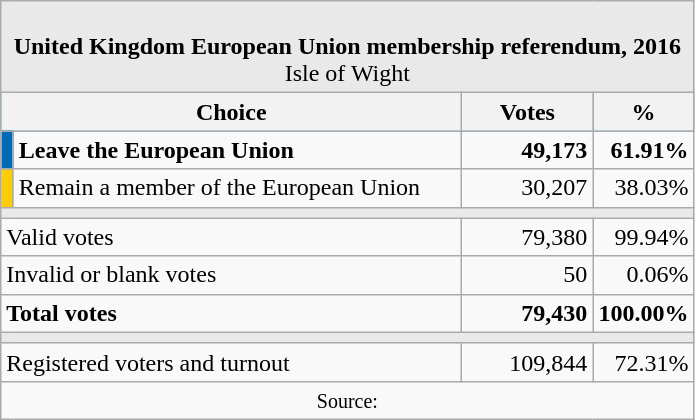<table class="wikitable" style="text-align:right;">
<tr>
<td colspan="4"  style="background:#e9e9e9; text-align:center;"><br><strong>United Kingdom European Union membership referendum, 2016</strong> <br>Isle of Wight</td>
</tr>
<tr style="background:#09a8ff; text-align:center;">
<th align="left" colspan="2" width="300">Choice</th>
<th style="width:80px;">Votes</th>
<th style="width:50px;">%</th>
</tr>
<tr>
<td style="background:#0069b5;"></td>
<td style="text-align:left;"><strong>Leave the European Union</strong></td>
<td><strong>49,173</strong></td>
<td><strong>61.91%</strong></td>
</tr>
<tr>
<td style="width:1px;; background:#ffcc08;"></td>
<td style="text-align:left;">Remain a member of the European Union</td>
<td>30,207</td>
<td>38.03%</td>
</tr>
<tr>
<td colspan="4" style="background:#e9e9e9;"></td>
</tr>
<tr>
<td style="text-align:left;" colspan="2">Valid votes</td>
<td>79,380</td>
<td>99.94%</td>
</tr>
<tr>
<td style="text-align:left;" colspan="2">Invalid or blank votes</td>
<td>50</td>
<td>0.06%</td>
</tr>
<tr style="font-weight:bold;">
<td style="text-align:left;" colspan="2">Total votes</td>
<td>79,430</td>
<td>100.00%</td>
</tr>
<tr>
<td colspan="4" style="background:#e9e9e9;"></td>
</tr>
<tr>
<td style="text-align:left;" colspan="2">Registered voters and turnout</td>
<td>109,844</td>
<td>72.31%</td>
</tr>
<tr>
<td style="text-align:center;" colspan="4"><small>Source: </small></td>
</tr>
</table>
